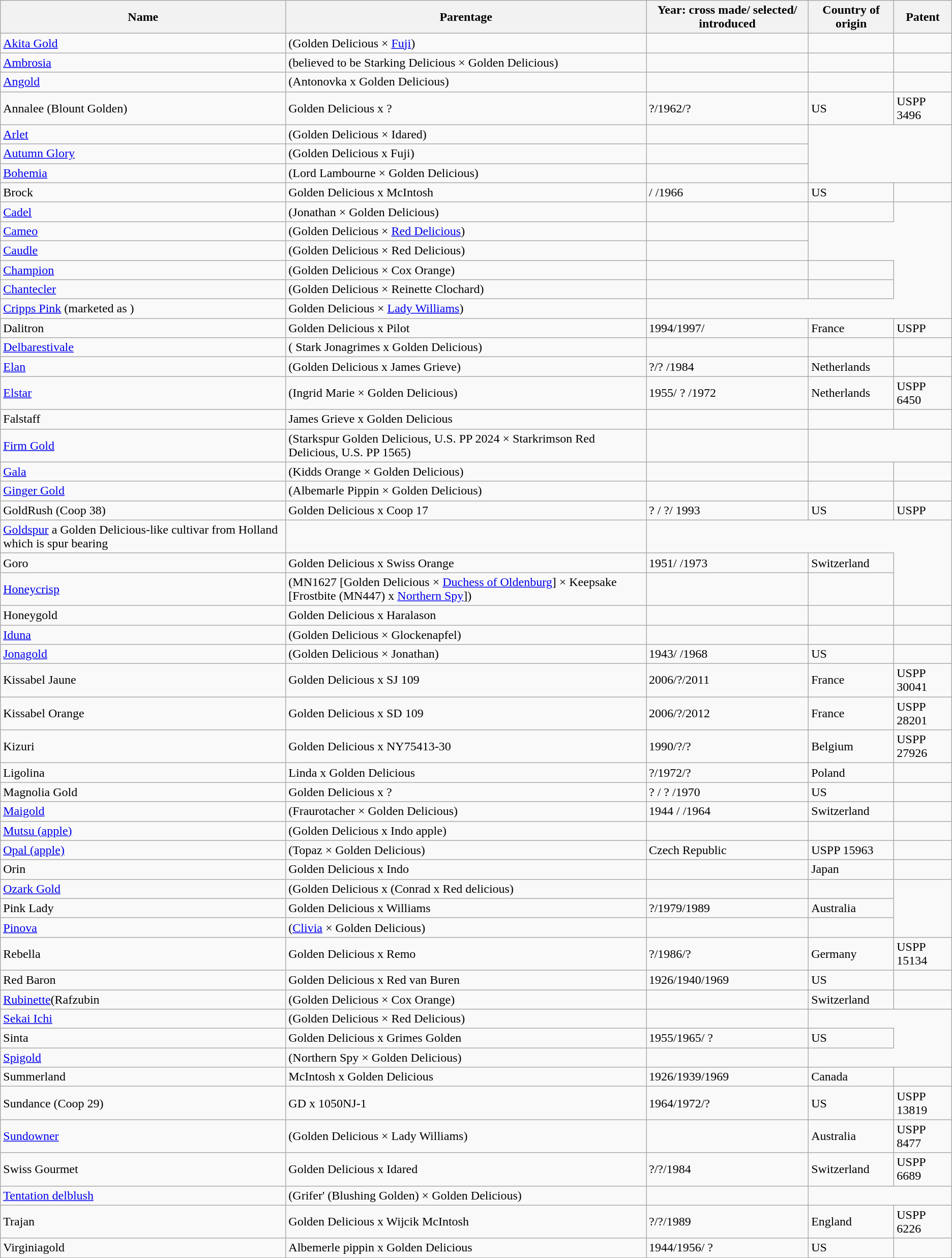<table class="wikitable">
<tr>
<th>Name</th>
<th>Parentage</th>
<th>Year: cross made/ selected/ introduced</th>
<th>Country of origin</th>
<th>Patent</th>
</tr>
<tr>
<td><a href='#'>Akita Gold</a></td>
<td>(Golden Delicious × <a href='#'>Fuji</a>)</td>
<td></td>
<td></td>
<td></td>
</tr>
<tr>
<td><a href='#'>Ambrosia</a></td>
<td>(believed to be Starking Delicious × Golden Delicious)</td>
<td></td>
<td></td>
<td></td>
</tr>
<tr>
<td><a href='#'>Angold</a></td>
<td>(Antonovka x Golden Delicious)</td>
<td></td>
<td></td>
<td></td>
</tr>
<tr>
<td>Annalee (Blount Golden)</td>
<td>Golden Delicious x ?</td>
<td>?/1962/?</td>
<td>US</td>
<td>USPP 3496</td>
</tr>
<tr>
<td><a href='#'>Arlet</a></td>
<td>(Golden Delicious × Idared)</td>
<td></td>
</tr>
<tr>
<td><a href='#'>Autumn Glory</a></td>
<td>(Golden Delicious x Fuji)</td>
<td></td>
</tr>
<tr>
<td><a href='#'>Bohemia</a></td>
<td>(Lord Lambourne × Golden Delicious)</td>
<td></td>
</tr>
<tr>
<td>Brock</td>
<td>Golden Delicious x McIntosh</td>
<td>/    /1966</td>
<td>US</td>
<td></td>
</tr>
<tr>
<td><a href='#'>Cadel</a></td>
<td>(Jonathan × Golden Delicious)</td>
<td></td>
<td></td>
</tr>
<tr>
<td><a href='#'>Cameo</a></td>
<td>(Golden Delicious × <a href='#'>Red Delicious</a>)</td>
<td></td>
</tr>
<tr>
<td><a href='#'>Caudle</a></td>
<td>(Golden Delicious × Red Delicious)</td>
<td></td>
</tr>
<tr>
<td><a href='#'>Champion</a></td>
<td>(Golden Delicious × Cox Orange)</td>
<td></td>
<td></td>
</tr>
<tr>
<td><a href='#'>Chantecler</a></td>
<td>(Golden Delicious × Reinette Clochard)</td>
<td></td>
<td></td>
</tr>
<tr>
<td><a href='#'>Cripps Pink</a> (marketed as )</td>
<td>Golden Delicious × <a href='#'>Lady Williams</a>)</td>
</tr>
<tr>
<td>Dalitron</td>
<td>Golden Delicious x Pilot</td>
<td>1994/1997/</td>
<td>France</td>
<td>USPP</td>
</tr>
<tr>
<td><a href='#'>Delbarestivale</a></td>
<td>( Stark Jonagrimes x Golden Delicious)</td>
<td></td>
<td></td>
<td></td>
</tr>
<tr>
<td><a href='#'>Elan</a></td>
<td>(Golden Delicious x James Grieve)</td>
<td>?/?  /1984</td>
<td>Netherlands</td>
<td></td>
</tr>
<tr>
<td><a href='#'>Elstar</a></td>
<td>(Ingrid Marie × Golden Delicious)</td>
<td>1955/  ? /1972</td>
<td>Netherlands</td>
<td>USPP 6450</td>
</tr>
<tr>
<td>Falstaff</td>
<td>James Grieve x Golden Delicious</td>
<td></td>
<td></td>
<td></td>
</tr>
<tr>
<td><a href='#'>Firm Gold</a></td>
<td>(Starkspur Golden Delicious, U.S. PP 2024 × Starkrimson Red Delicious, U.S. PP 1565)</td>
<td></td>
</tr>
<tr>
<td><a href='#'>Gala</a></td>
<td>(Kidds Orange × Golden Delicious)</td>
<td></td>
<td></td>
<td></td>
</tr>
<tr>
<td><a href='#'>Ginger Gold</a></td>
<td>(Albemarle Pippin × Golden Delicious)</td>
<td></td>
<td></td>
<td></td>
</tr>
<tr>
<td>GoldRush (Coop 38)</td>
<td>Golden Delicious x Coop 17</td>
<td>? /   ?/ 1993</td>
<td>US</td>
<td>USPP</td>
</tr>
<tr>
<td><a href='#'>Goldspur</a> a Golden Delicious-like cultivar from Holland which is spur bearing</td>
<td></td>
</tr>
<tr>
<td>Goro</td>
<td>Golden Delicious x Swiss Orange</td>
<td>1951/  /1973</td>
<td>Switzerland</td>
</tr>
<tr>
<td><a href='#'>Honeycrisp</a></td>
<td>(MN1627 [Golden Delicious × <a href='#'>Duchess of Oldenburg</a>] × Keepsake [Frostbite (MN447) x <a href='#'>Northern Spy</a>])</td>
<td></td>
<td></td>
</tr>
<tr>
<td>Honeygold</td>
<td>Golden Delicious x Haralason</td>
<td></td>
<td></td>
<td></td>
</tr>
<tr>
<td><a href='#'>Iduna</a></td>
<td>(Golden Delicious × Glockenapfel)</td>
<td></td>
<td></td>
</tr>
<tr>
<td><a href='#'>Jonagold</a></td>
<td>(Golden Delicious × Jonathan)</td>
<td>1943/  /1968</td>
<td>US</td>
<td></td>
</tr>
<tr>
<td>Kissabel Jaune</td>
<td>Golden Delicious x SJ 109</td>
<td>2006/?/2011</td>
<td>France</td>
<td>USPP 30041</td>
</tr>
<tr>
<td>Kissabel Orange</td>
<td>Golden Delicious x SD 109</td>
<td>2006/?/2012</td>
<td>France</td>
<td>USPP 28201</td>
</tr>
<tr>
<td>Kizuri</td>
<td>Golden Delicious x NY75413-30</td>
<td>1990/?/?</td>
<td>Belgium</td>
<td>USPP 27926</td>
</tr>
<tr>
<td>Ligolina</td>
<td>Linda x Golden Delicious</td>
<td>?/1972/?</td>
<td>Poland</td>
<td></td>
</tr>
<tr>
<td>Magnolia Gold</td>
<td>Golden Delicious x ?</td>
<td>? /  ? /1970</td>
<td>US</td>
</tr>
<tr>
<td><a href='#'>Maigold</a></td>
<td>(Fraurotacher × Golden Delicious)</td>
<td>1944 /   /1964</td>
<td>Switzerland</td>
<td></td>
</tr>
<tr>
<td><a href='#'>Mutsu (apple)</a></td>
<td>(Golden Delicious x Indo apple)</td>
<td></td>
<td></td>
<td></td>
</tr>
<tr>
<td><a href='#'>Opal (apple)</a></td>
<td>(Topaz × Golden Delicious)</td>
<td ?/1999/?>Czech Republic</td>
<td>USPP 15963</td>
</tr>
<tr>
<td>Orin</td>
<td>Golden Delicious x Indo</td>
<td></td>
<td>Japan</td>
<td></td>
</tr>
<tr>
<td><a href='#'>Ozark Gold</a></td>
<td>(Golden Delicious x (Conrad x Red delicious)</td>
<td></td>
<td></td>
</tr>
<tr>
<td>Pink Lady</td>
<td>Golden Delicious x Williams</td>
<td>?/1979/1989</td>
<td>Australia</td>
</tr>
<tr>
<td><a href='#'>Pinova</a></td>
<td>(<a href='#'>Clivia</a> × Golden Delicious)</td>
<td></td>
<td></td>
</tr>
<tr>
<td>Rebella</td>
<td>Golden Delicious x Remo</td>
<td>?/1986/?</td>
<td>Germany</td>
<td>USPP 15134</td>
</tr>
<tr>
<td>Red Baron</td>
<td>Golden Delicious x Red van Buren</td>
<td>1926/1940/1969</td>
<td>US</td>
</tr>
<tr>
<td><a href='#'>Rubinette</a>(Rafzubin</td>
<td>(Golden Delicious × Cox Orange)</td>
<td></td>
<td>Switzerland</td>
<td></td>
</tr>
<tr>
<td><a href='#'>Sekai Ichi</a></td>
<td>(Golden Delicious × Red Delicious)</td>
<td></td>
</tr>
<tr>
<td>Sinta</td>
<td>Golden Delicious x Grimes Golden</td>
<td>1955/1965/ ?</td>
<td>US</td>
</tr>
<tr>
<td><a href='#'>Spigold</a></td>
<td>(Northern Spy × Golden Delicious)</td>
<td></td>
</tr>
<tr>
<td>Summerland</td>
<td>McIntosh x Golden Delicious</td>
<td>1926/1939/1969</td>
<td>Canada</td>
<td></td>
</tr>
<tr>
<td>Sundance (Coop 29)</td>
<td>GD x 1050NJ-1</td>
<td>1964/1972/?</td>
<td>US</td>
<td>USPP 13819</td>
</tr>
<tr>
<td><a href='#'>Sundowner</a></td>
<td>(Golden Delicious × Lady Williams)</td>
<td></td>
<td>Australia</td>
<td>USPP 8477</td>
</tr>
<tr>
<td>Swiss Gourmet</td>
<td>Golden Delicious x Idared</td>
<td>?/?/1984</td>
<td>Switzerland</td>
<td>USPP 6689</td>
</tr>
<tr>
<td><a href='#'>Tentation delblush</a></td>
<td>(Grifer' (Blushing Golden) × Golden Delicious)</td>
<td></td>
</tr>
<tr>
<td>Trajan</td>
<td>Golden Delicious x Wijcik McIntosh</td>
<td>?/?/1989</td>
<td>England</td>
<td>USPP 6226</td>
</tr>
<tr>
<td>Virginiagold</td>
<td>Albemerle pippin x Golden Delicious</td>
<td>1944/1956/ ?</td>
<td>US</td>
<td></td>
</tr>
</table>
